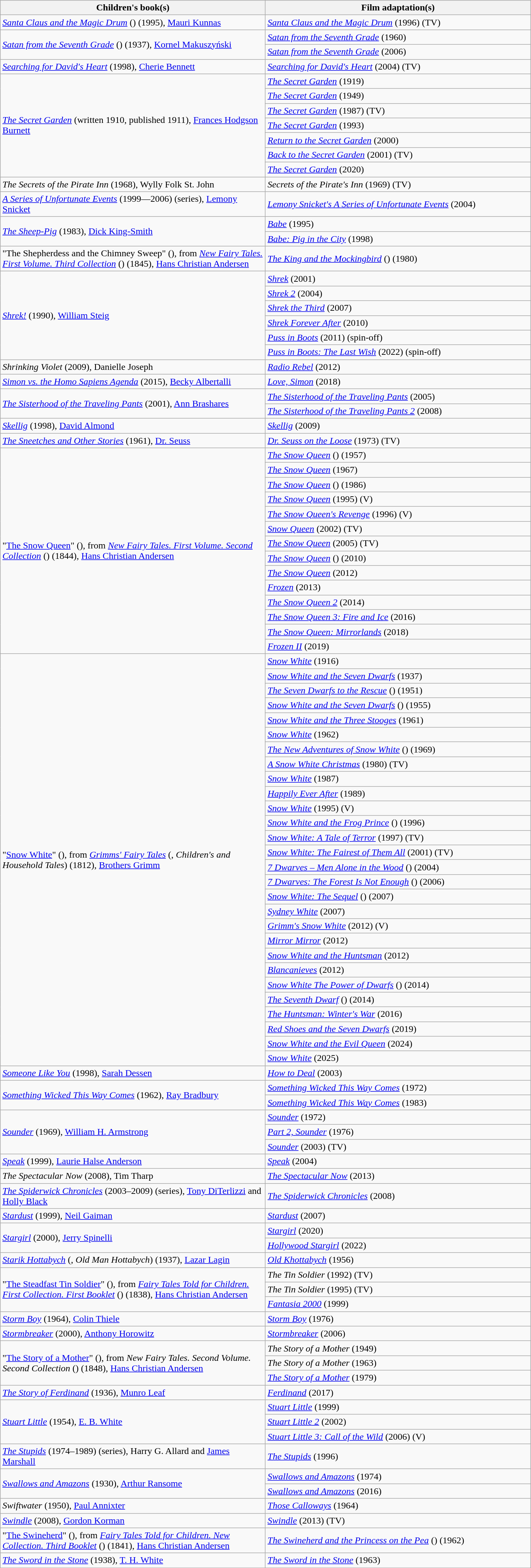<table class="wikitable">
<tr>
<th width="450">Children's book(s)</th>
<th width="450">Film adaptation(s)</th>
</tr>
<tr>
<td><em><a href='#'>Santa Claus and the Magic Drum</a></em> () (1995), <a href='#'>Mauri Kunnas</a></td>
<td><em><a href='#'>Santa Claus and the Magic Drum</a></em> (1996) (TV)</td>
</tr>
<tr>
<td rowspan="2"><em><a href='#'>Satan from the Seventh Grade</a></em> () (1937), <a href='#'>Kornel Makuszyński</a></td>
<td><em><a href='#'>Satan from the Seventh Grade</a></em> (1960)</td>
</tr>
<tr>
<td><em><a href='#'>Satan from the Seventh Grade</a></em> (2006)</td>
</tr>
<tr>
<td><em><a href='#'>Searching for David's Heart</a></em> (1998), <a href='#'>Cherie Bennett</a></td>
<td><em><a href='#'>Searching for David's Heart</a></em> (2004) (TV)</td>
</tr>
<tr>
<td rowspan="7"><em><a href='#'>The Secret Garden</a></em> (written 1910, published 1911), <a href='#'>Frances Hodgson Burnett</a></td>
<td><em><a href='#'>The Secret Garden</a></em> (1919)</td>
</tr>
<tr>
<td><em><a href='#'>The Secret Garden</a></em> (1949)</td>
</tr>
<tr>
<td><em><a href='#'>The Secret Garden</a></em> (1987) (TV)</td>
</tr>
<tr>
<td><em><a href='#'>The Secret Garden</a></em> (1993)</td>
</tr>
<tr>
<td><em><a href='#'>Return to the Secret Garden</a></em> (2000)</td>
</tr>
<tr>
<td><em><a href='#'>Back to the Secret Garden</a></em> (2001) (TV)</td>
</tr>
<tr>
<td><em><a href='#'>The Secret Garden</a></em> (2020)</td>
</tr>
<tr>
<td><em>The Secrets of the Pirate Inn</em> (1968), Wylly Folk St. John</td>
<td><em>Secrets of the Pirate's Inn</em> (1969) (TV)</td>
</tr>
<tr>
<td><em><a href='#'>A Series of Unfortunate Events</a></em> (1999—2006) (series), <a href='#'>Lemony Snicket</a></td>
<td><em><a href='#'>Lemony Snicket's A Series of Unfortunate Events</a></em> (2004)</td>
</tr>
<tr>
<td rowspan="2"><em><a href='#'>The Sheep-Pig</a></em> (1983), <a href='#'>Dick King-Smith</a></td>
<td><em><a href='#'>Babe</a></em> (1995)</td>
</tr>
<tr>
<td><em><a href='#'>Babe: Pig in the City</a></em> (1998)</td>
</tr>
<tr>
<td>"The Shepherdess and the Chimney Sweep" (), from <em><a href='#'>New Fairy Tales. First Volume. Third Collection</a></em> () (1845), <a href='#'>Hans Christian Andersen</a></td>
<td><em><a href='#'>The King and the Mockingbird</a></em> () (1980)</td>
</tr>
<tr>
<td rowspan="6"><em><a href='#'>Shrek!</a></em> (1990), <a href='#'>William Steig</a></td>
<td><em><a href='#'>Shrek</a></em> (2001)</td>
</tr>
<tr>
<td><em><a href='#'>Shrek 2</a></em> (2004)</td>
</tr>
<tr>
<td><em><a href='#'>Shrek the Third</a></em> (2007)</td>
</tr>
<tr>
<td><em><a href='#'>Shrek Forever After</a></em> (2010)</td>
</tr>
<tr>
<td><em><a href='#'>Puss in Boots</a></em> (2011) (spin-off)</td>
</tr>
<tr>
<td><em><a href='#'>Puss in Boots: The Last Wish</a></em> (2022) (spin-off)</td>
</tr>
<tr>
<td><em>Shrinking Violet</em> (2009), Danielle Joseph</td>
<td><em><a href='#'>Radio Rebel</a></em> (2012)</td>
</tr>
<tr>
<td><em><a href='#'>Simon vs. the Homo Sapiens Agenda</a></em> (2015), <a href='#'>Becky Albertalli</a></td>
<td><em><a href='#'>Love, Simon</a></em> (2018)</td>
</tr>
<tr>
<td rowspan="2"><em><a href='#'>The Sisterhood of the Traveling Pants</a></em> (2001), <a href='#'>Ann Brashares</a></td>
<td><em><a href='#'>The Sisterhood of the Traveling Pants</a></em> (2005)</td>
</tr>
<tr>
<td><em><a href='#'>The Sisterhood of the Traveling Pants 2</a></em> (2008)</td>
</tr>
<tr>
<td><em><a href='#'>Skellig</a></em> (1998), <a href='#'>David Almond</a></td>
<td><em><a href='#'>Skellig</a></em> (2009)</td>
</tr>
<tr>
<td><em><a href='#'>The Sneetches and Other Stories</a></em> (1961), <a href='#'>Dr. Seuss</a></td>
<td><em><a href='#'>Dr. Seuss on the Loose</a></em> (1973) (TV)</td>
</tr>
<tr>
<td rowspan="14">"<a href='#'>The Snow Queen</a>" (), from <em><a href='#'>New Fairy Tales. First Volume. Second Collection</a></em> () (1844), <a href='#'>Hans Christian Andersen</a></td>
<td><em><a href='#'>The Snow Queen</a></em> () (1957)</td>
</tr>
<tr>
<td><em><a href='#'>The Snow Queen</a></em> (1967)</td>
</tr>
<tr>
<td><em><a href='#'>The Snow Queen</a></em> () (1986)</td>
</tr>
<tr>
<td><em><a href='#'>The Snow Queen</a></em> (1995) (V)</td>
</tr>
<tr>
<td><em><a href='#'>The Snow Queen's Revenge</a></em> (1996) (V)</td>
</tr>
<tr>
<td><em><a href='#'>Snow Queen</a></em> (2002) (TV)</td>
</tr>
<tr>
<td><em><a href='#'>The Snow Queen</a></em> (2005) (TV)</td>
</tr>
<tr>
<td><em><a href='#'>The Snow Queen</a></em> () (2010)</td>
</tr>
<tr>
<td><em><a href='#'>The Snow Queen</a></em> (2012)</td>
</tr>
<tr>
<td><em><a href='#'>Frozen</a></em> (2013)</td>
</tr>
<tr>
<td><em><a href='#'>The Snow Queen 2</a></em> (2014)</td>
</tr>
<tr>
<td><em><a href='#'>The Snow Queen 3: Fire and Ice</a></em> (2016)</td>
</tr>
<tr>
<td><em><a href='#'>The Snow Queen: Mirrorlands</a></em> (2018)</td>
</tr>
<tr>
<td><em><a href='#'>Frozen II</a></em> (2019)</td>
</tr>
<tr>
<td rowspan="28">"<a href='#'>Snow White</a>" (), from <em><a href='#'>Grimms' Fairy Tales</a></em> (, <em>Children's and Household Tales</em>) (1812), <a href='#'>Brothers Grimm</a></td>
<td><em><a href='#'>Snow White</a></em> (1916)</td>
</tr>
<tr>
<td><em><a href='#'>Snow White and the Seven Dwarfs</a></em> (1937)</td>
</tr>
<tr>
<td><em><a href='#'>The Seven Dwarfs to the Rescue</a></em> () (1951)</td>
</tr>
<tr>
<td><em><a href='#'>Snow White and the Seven Dwarfs</a></em> () (1955)</td>
</tr>
<tr>
<td><em><a href='#'>Snow White and the Three Stooges</a></em> (1961)</td>
</tr>
<tr>
<td><em><a href='#'>Snow White</a></em> (1962)</td>
</tr>
<tr>
<td><em><a href='#'>The New Adventures of Snow White</a></em> () (1969)</td>
</tr>
<tr>
<td><em><a href='#'>A Snow White Christmas</a></em> (1980) (TV)</td>
</tr>
<tr>
<td><em><a href='#'>Snow White</a></em> (1987)</td>
</tr>
<tr>
<td><em><a href='#'>Happily Ever After</a></em> (1989)</td>
</tr>
<tr>
<td><em><a href='#'>Snow White</a></em> (1995) (V)</td>
</tr>
<tr>
<td><em><a href='#'>Snow White and the Frog Prince</a></em> () (1996)</td>
</tr>
<tr>
<td><em><a href='#'>Snow White: A Tale of Terror</a></em> (1997) (TV)</td>
</tr>
<tr>
<td><em><a href='#'>Snow White: The Fairest of Them All</a></em> (2001) (TV)</td>
</tr>
<tr>
<td><em><a href='#'>7 Dwarves – Men Alone in the Wood</a></em> () (2004)</td>
</tr>
<tr>
<td><em><a href='#'>7 Dwarves: The Forest Is Not Enough</a></em> () (2006)</td>
</tr>
<tr>
<td><em><a href='#'>Snow White: The Sequel</a></em> () (2007)</td>
</tr>
<tr>
<td><em><a href='#'>Sydney White</a></em> (2007)</td>
</tr>
<tr>
<td><em><a href='#'>Grimm's Snow White</a></em> (2012) (V)</td>
</tr>
<tr>
<td><em><a href='#'>Mirror Mirror</a></em> (2012)</td>
</tr>
<tr>
<td><em><a href='#'>Snow White and the Huntsman</a></em> (2012)</td>
</tr>
<tr>
<td><em><a href='#'>Blancanieves</a></em> (2012)</td>
</tr>
<tr>
<td><em><a href='#'>Snow White The Power of Dwarfs</a></em> () (2014)</td>
</tr>
<tr>
<td><em><a href='#'>The Seventh Dwarf</a></em> () (2014)</td>
</tr>
<tr>
<td><em><a href='#'>The Huntsman: Winter's War</a></em> (2016)</td>
</tr>
<tr>
<td><em><a href='#'>Red Shoes and the Seven Dwarfs</a></em> (2019)</td>
</tr>
<tr>
<td><em><a href='#'>Snow White and the Evil Queen</a></em> (2024)</td>
</tr>
<tr>
<td><em><a href='#'>Snow White</a></em> (2025)</td>
</tr>
<tr>
<td><em><a href='#'>Someone Like You</a></em> (1998), <a href='#'>Sarah Dessen</a></td>
<td><em><a href='#'>How to Deal</a></em> (2003)</td>
</tr>
<tr>
<td rowspan="2"><em><a href='#'>Something Wicked This Way Comes</a></em> (1962), <a href='#'>Ray Bradbury</a></td>
<td><em><a href='#'>Something Wicked This Way Comes</a></em> (1972)</td>
</tr>
<tr>
<td><em><a href='#'>Something Wicked This Way Comes</a></em> (1983)</td>
</tr>
<tr>
<td rowspan="3"><em><a href='#'>Sounder</a></em> (1969), <a href='#'>William H. Armstrong</a></td>
<td><em><a href='#'>Sounder</a></em> (1972)</td>
</tr>
<tr>
<td><em><a href='#'>Part 2, Sounder</a></em> (1976)</td>
</tr>
<tr>
<td><em><a href='#'>Sounder</a></em> (2003) (TV)</td>
</tr>
<tr>
<td><em><a href='#'>Speak</a></em> (1999), <a href='#'>Laurie Halse Anderson</a></td>
<td><em><a href='#'>Speak</a></em> (2004)</td>
</tr>
<tr>
<td><em>The Spectacular Now</em> (2008), Tim Tharp</td>
<td><em><a href='#'>The Spectacular Now</a></em> (2013)</td>
</tr>
<tr>
<td><em><a href='#'>The Spiderwick Chronicles</a></em> (2003–2009) (series), <a href='#'>Tony DiTerlizzi</a> and <a href='#'>Holly Black</a></td>
<td><em><a href='#'>The Spiderwick Chronicles</a></em> (2008)</td>
</tr>
<tr>
<td><em><a href='#'>Stardust</a></em> (1999), <a href='#'>Neil Gaiman</a></td>
<td><em><a href='#'>Stardust</a></em> (2007)</td>
</tr>
<tr>
<td rowspan="2"><em><a href='#'>Stargirl</a></em> (2000), <a href='#'>Jerry Spinelli</a></td>
<td><em><a href='#'>Stargirl</a></em> (2020)</td>
</tr>
<tr>
<td><em><a href='#'>Hollywood Stargirl</a></em> (2022)</td>
</tr>
<tr>
<td><em><a href='#'>Starik Hottabych</a></em> (, <em>Old Man Hottabych</em>) (1937), <a href='#'>Lazar Lagin</a></td>
<td><em><a href='#'>Old Khottabych</a></em> (1956)</td>
</tr>
<tr>
<td rowspan="3">"<a href='#'>The Steadfast Tin Soldier</a>" (), from <em><a href='#'>Fairy Tales Told for Children. First Collection. First Booklet</a></em> () (1838), <a href='#'>Hans Christian Andersen</a></td>
<td><em>The Tin Soldier</em> (1992) (TV)</td>
</tr>
<tr>
<td><em>The Tin Soldier</em> (1995) (TV)</td>
</tr>
<tr>
<td><em><a href='#'>Fantasia 2000</a></em> (1999)</td>
</tr>
<tr>
<td><em><a href='#'>Storm Boy</a></em> (1964), <a href='#'>Colin Thiele</a></td>
<td><em><a href='#'>Storm Boy</a></em> (1976)</td>
</tr>
<tr>
<td><em><a href='#'>Stormbreaker</a></em> (2000), <a href='#'>Anthony Horowitz</a></td>
<td><em><a href='#'>Stormbreaker</a></em> (2006)</td>
</tr>
<tr>
<td rowspan="3">"<a href='#'>The Story of a Mother</a>" (), from <em>New Fairy Tales. Second Volume. Second Collection</em> () (1848), <a href='#'>Hans Christian Andersen</a></td>
<td><em>The Story of a Mother</em> (1949)</td>
</tr>
<tr>
<td><em>The Story of a Mother</em> (1963)</td>
</tr>
<tr>
<td><em><a href='#'>The Story of a Mother</a></em> (1979)</td>
</tr>
<tr>
<td><em><a href='#'>The Story of Ferdinand</a></em> (1936), <a href='#'>Munro Leaf</a></td>
<td><em><a href='#'>Ferdinand</a></em> (2017)</td>
</tr>
<tr>
<td rowspan="3"><em><a href='#'>Stuart Little</a></em> (1954), <a href='#'>E. B. White</a></td>
<td><em><a href='#'>Stuart Little</a></em> (1999)</td>
</tr>
<tr>
<td><em><a href='#'>Stuart Little 2</a></em> (2002)</td>
</tr>
<tr>
<td><em><a href='#'>Stuart Little 3: Call of the Wild</a></em> (2006) (V)</td>
</tr>
<tr>
<td><em><a href='#'>The Stupids</a></em> (1974–1989) (series), Harry G. Allard and <a href='#'>James Marshall</a></td>
<td><em><a href='#'>The Stupids</a></em> (1996)</td>
</tr>
<tr>
<td rowspan="2"><em><a href='#'>Swallows and Amazons</a></em> (1930), <a href='#'>Arthur Ransome</a></td>
<td><em><a href='#'>Swallows and Amazons</a></em> (1974)</td>
</tr>
<tr>
<td><em><a href='#'>Swallows and Amazons</a></em> (2016)</td>
</tr>
<tr>
<td><em>Swiftwater</em> (1950), <a href='#'>Paul Annixter</a></td>
<td><em><a href='#'>Those Calloways</a></em> (1964)</td>
</tr>
<tr>
<td><em><a href='#'>Swindle</a></em> (2008), <a href='#'>Gordon Korman</a></td>
<td><em><a href='#'>Swindle</a></em> (2013) (TV)</td>
</tr>
<tr>
<td>"<a href='#'>The Swineherd</a>" (), from <em><a href='#'>Fairy Tales Told for Children. New Collection. Third Booklet</a></em> () (1841), <a href='#'>Hans Christian Andersen</a></td>
<td><em><a href='#'>The Swineherd and the Princess on the Pea</a></em> () (1962)</td>
</tr>
<tr>
<td><em><a href='#'>The Sword in the Stone</a></em> (1938), <a href='#'>T. H. White</a></td>
<td><em><a href='#'>The Sword in the Stone</a></em> (1963)</td>
</tr>
</table>
